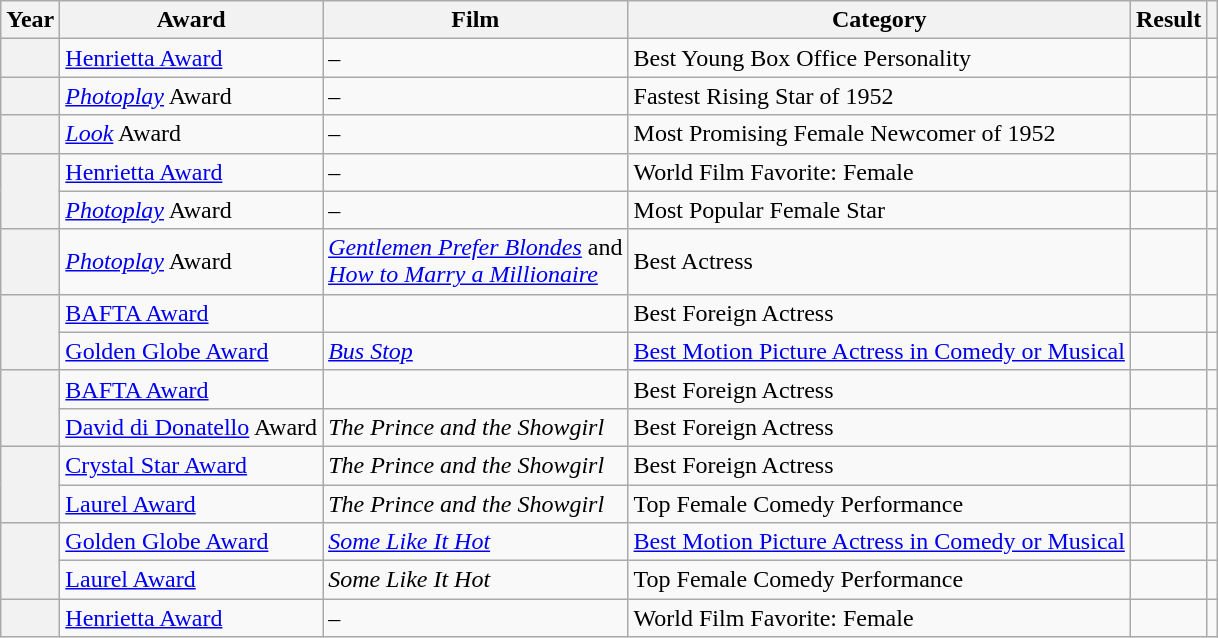<table class="wikitable plainrowheaders sortable" style="margin-right: 0;">
<tr>
<th scope="col">Year</th>
<th scope="col">Award</th>
<th scope="col">Film</th>
<th scope="col">Category</th>
<th scope="col">Result</th>
<th scope="col" class="unsortable"></th>
</tr>
<tr>
<th scope="row"></th>
<td><a href='#'>Henrietta Award</a></td>
<td>–</td>
<td>Best Young Box Office Personality</td>
<td></td>
<td style="text-align: center;"></td>
</tr>
<tr>
<th scope="row"></th>
<td><em><a href='#'>Photoplay</a></em> Award</td>
<td>–</td>
<td>Fastest Rising Star of 1952</td>
<td></td>
<td style="text-align: center;"></td>
</tr>
<tr>
<th scope="row"></th>
<td><em><a href='#'>Look</a></em> Award</td>
<td>–</td>
<td>Most Promising Female Newcomer of 1952</td>
<td></td>
<td style="text-align: center;"></td>
</tr>
<tr>
<th rowspan="2" scope="row"></th>
<td><a href='#'>Henrietta Award</a></td>
<td>–</td>
<td>World Film Favorite: Female</td>
<td></td>
<td style="text-align: center;"></td>
</tr>
<tr>
<td><em><a href='#'>Photoplay</a></em> Award</td>
<td>–</td>
<td>Most Popular Female Star</td>
<td></td>
<td style="text-align: center;"></td>
</tr>
<tr>
<th scope="row"></th>
<td><em><a href='#'>Photoplay</a></em> Award</td>
<td><em><a href='#'>Gentlemen Prefer Blondes</a></em> and<br><em><a href='#'>How to Marry a Millionaire</a></em></td>
<td>Best Actress</td>
<td></td>
<td style="text-align: center;"></td>
</tr>
<tr>
<th rowspan="2" scope="row"></th>
<td><a href='#'>BAFTA Award</a></td>
<td></td>
<td>Best Foreign Actress</td>
<td></td>
<td style="text-align: center;"></td>
</tr>
<tr>
<td><a href='#'>Golden Globe Award</a></td>
<td><em><a href='#'>Bus Stop</a></em></td>
<td><a href='#'>Best Motion Picture Actress in Comedy or Musical</a></td>
<td></td>
<td style="text-align: center;"></td>
</tr>
<tr>
<th rowspan="2" scope="row"></th>
<td><a href='#'>BAFTA Award</a></td>
<td></td>
<td>Best Foreign Actress</td>
<td></td>
<td style="text-align: center;"></td>
</tr>
<tr>
<td><a href='#'>David di Donatello</a> Award</td>
<td><em>The Prince and the Showgirl</em></td>
<td>Best Foreign Actress</td>
<td></td>
<td style="text-align: center;"></td>
</tr>
<tr>
<th rowspan="2" scope="row"></th>
<td><a href='#'>Crystal Star Award</a></td>
<td><em>The Prince and the Showgirl</em></td>
<td>Best Foreign Actress</td>
<td></td>
<td style="text-align: center;"></td>
</tr>
<tr>
<td><a href='#'>Laurel Award</a></td>
<td><em>The Prince and the Showgirl</em></td>
<td>Top Female Comedy Performance</td>
<td></td>
<td style="text-align: center;"></td>
</tr>
<tr>
<th rowspan="2" scope="row"></th>
<td><a href='#'>Golden Globe Award</a></td>
<td><em><a href='#'>Some Like It Hot</a></em></td>
<td><a href='#'>Best Motion Picture Actress in Comedy or Musical</a></td>
<td></td>
<td style="text-align: center;"></td>
</tr>
<tr>
<td><a href='#'>Laurel Award</a></td>
<td><em>Some Like It Hot</em></td>
<td>Top Female Comedy Performance</td>
<td></td>
<td style="text-align: center;"></td>
</tr>
<tr>
<th scope="row"></th>
<td><a href='#'>Henrietta Award</a></td>
<td>–</td>
<td>World Film Favorite: Female</td>
<td></td>
<td style="text-align: center;"></td>
</tr>
</table>
